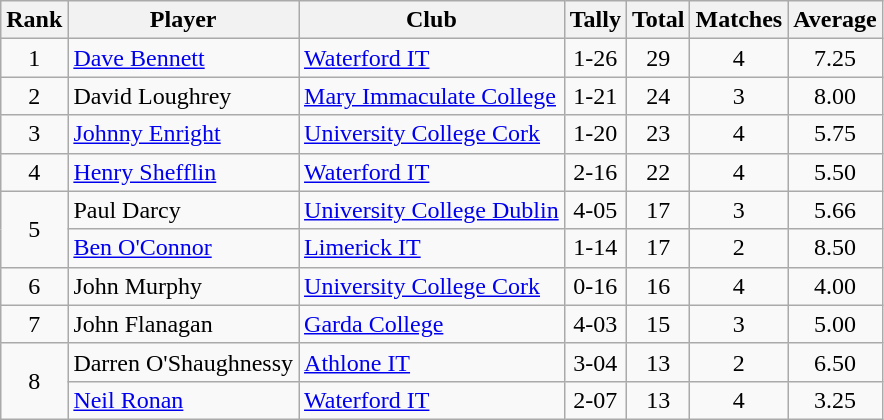<table class="wikitable">
<tr>
<th>Rank</th>
<th>Player</th>
<th>Club</th>
<th>Tally</th>
<th>Total</th>
<th>Matches</th>
<th>Average</th>
</tr>
<tr>
<td rowspan="1" style="text-align:center;">1</td>
<td><a href='#'>Dave Bennett</a></td>
<td><a href='#'>Waterford IT</a></td>
<td align=center>1-26</td>
<td align=center>29</td>
<td align=center>4</td>
<td align=center>7.25</td>
</tr>
<tr>
<td rowspan="1" style="text-align:center;">2</td>
<td>David Loughrey</td>
<td><a href='#'>Mary Immaculate College</a></td>
<td align=center>1-21</td>
<td align=center>24</td>
<td align=center>3</td>
<td align=center>8.00</td>
</tr>
<tr>
<td rowspan="1" style="text-align:center;">3</td>
<td><a href='#'>Johnny Enright</a></td>
<td><a href='#'>University College Cork</a></td>
<td align=center>1-20</td>
<td align=center>23</td>
<td align=center>4</td>
<td align=center>5.75</td>
</tr>
<tr>
<td rowspan="1" style="text-align:center;">4</td>
<td><a href='#'>Henry Shefflin</a></td>
<td><a href='#'>Waterford IT</a></td>
<td align=center>2-16</td>
<td align=center>22</td>
<td align=center>4</td>
<td align=center>5.50</td>
</tr>
<tr>
<td rowspan="2" style="text-align:center;">5</td>
<td>Paul Darcy</td>
<td><a href='#'>University College Dublin</a></td>
<td align=center>4-05</td>
<td align=center>17</td>
<td align=center>3</td>
<td align=center>5.66</td>
</tr>
<tr>
<td><a href='#'>Ben O'Connor</a></td>
<td><a href='#'>Limerick IT</a></td>
<td align=center>1-14</td>
<td align=center>17</td>
<td align=center>2</td>
<td align=center>8.50</td>
</tr>
<tr>
<td rowspan="1" style="text-align:center;">6</td>
<td>John Murphy</td>
<td><a href='#'>University College Cork</a></td>
<td align=center>0-16</td>
<td align=center>16</td>
<td align=center>4</td>
<td align=center>4.00</td>
</tr>
<tr>
<td rowspan="1" style="text-align:center;">7</td>
<td>John Flanagan</td>
<td><a href='#'>Garda College</a></td>
<td align=center>4-03</td>
<td align=center>15</td>
<td align=center>3</td>
<td align=center>5.00</td>
</tr>
<tr>
<td rowspan="2" style="text-align:center;">8</td>
<td>Darren O'Shaughnessy</td>
<td><a href='#'>Athlone IT</a></td>
<td align=center>3-04</td>
<td align=center>13</td>
<td align=center>2</td>
<td align=center>6.50</td>
</tr>
<tr>
<td><a href='#'>Neil Ronan</a></td>
<td><a href='#'>Waterford IT</a></td>
<td align=center>2-07</td>
<td align=center>13</td>
<td align=center>4</td>
<td align=center>3.25</td>
</tr>
</table>
